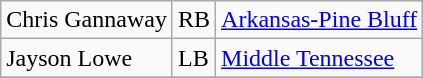<table class="wikitable">
<tr>
<td>Chris Gannaway</td>
<td>RB</td>
<td><a href='#'>Arkansas-Pine Bluff</a></td>
</tr>
<tr>
<td>Jayson Lowe</td>
<td>LB</td>
<td><a href='#'>Middle Tennessee</a></td>
</tr>
<tr>
</tr>
</table>
